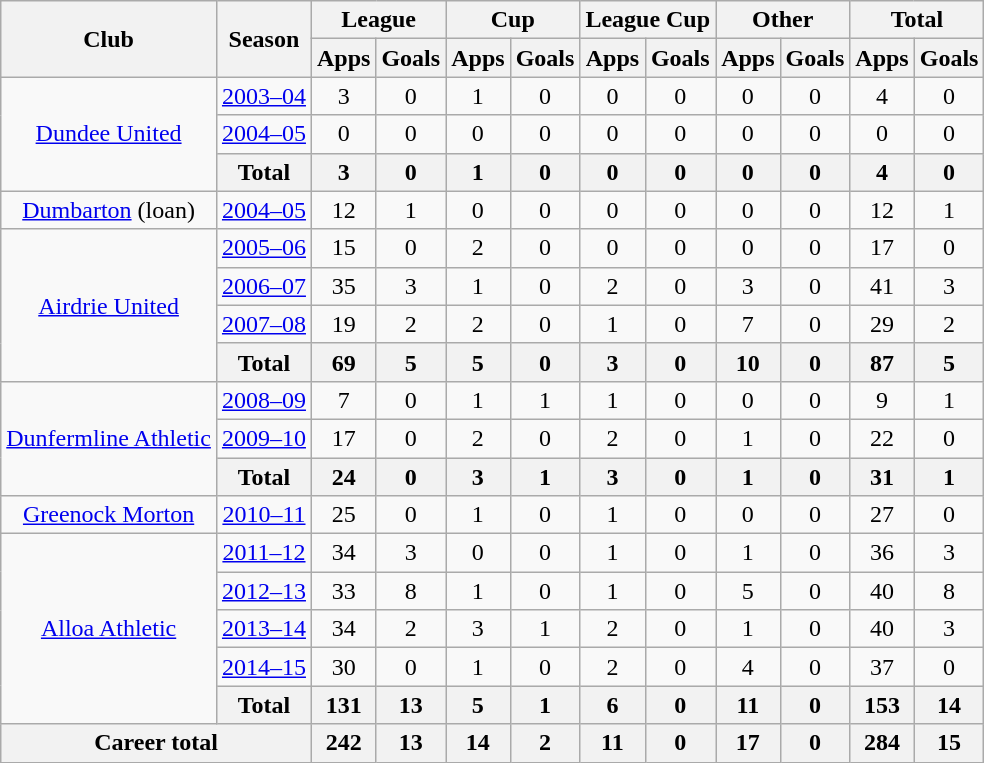<table class="wikitable" style="text-align: center;">
<tr>
<th rowspan="2">Club</th>
<th rowspan="2">Season</th>
<th colspan="2">League</th>
<th colspan="2">Cup</th>
<th colspan="2">League Cup</th>
<th colspan="2">Other</th>
<th colspan="2">Total</th>
</tr>
<tr>
<th>Apps</th>
<th>Goals</th>
<th>Apps</th>
<th>Goals</th>
<th>Apps</th>
<th>Goals</th>
<th>Apps</th>
<th>Goals</th>
<th>Apps</th>
<th>Goals</th>
</tr>
<tr>
<td rowspan="3"><a href='#'>Dundee United</a></td>
<td><a href='#'>2003–04</a></td>
<td>3</td>
<td>0</td>
<td>1</td>
<td>0</td>
<td>0</td>
<td>0</td>
<td>0</td>
<td>0</td>
<td>4</td>
<td>0</td>
</tr>
<tr>
<td><a href='#'>2004–05</a></td>
<td>0</td>
<td>0</td>
<td>0</td>
<td>0</td>
<td>0</td>
<td>0</td>
<td>0</td>
<td>0</td>
<td>0</td>
<td>0</td>
</tr>
<tr>
<th>Total</th>
<th>3</th>
<th>0</th>
<th>1</th>
<th>0</th>
<th>0</th>
<th>0</th>
<th>0</th>
<th>0</th>
<th>4</th>
<th>0</th>
</tr>
<tr>
<td rowspan="1"><a href='#'>Dumbarton</a> (loan)</td>
<td><a href='#'>2004–05</a></td>
<td>12</td>
<td>1</td>
<td>0</td>
<td>0</td>
<td>0</td>
<td>0</td>
<td>0</td>
<td>0</td>
<td>12</td>
<td>1</td>
</tr>
<tr>
<td rowspan="4" valign="center"><a href='#'>Airdrie United</a></td>
<td><a href='#'>2005–06</a></td>
<td>15</td>
<td>0</td>
<td>2</td>
<td>0</td>
<td>0</td>
<td>0</td>
<td>0</td>
<td>0</td>
<td>17</td>
<td>0</td>
</tr>
<tr>
<td><a href='#'>2006–07</a></td>
<td>35</td>
<td>3</td>
<td>1</td>
<td>0</td>
<td>2</td>
<td>0</td>
<td>3</td>
<td>0</td>
<td>41</td>
<td>3</td>
</tr>
<tr>
<td><a href='#'>2007–08</a></td>
<td>19</td>
<td>2</td>
<td>2</td>
<td>0</td>
<td>1</td>
<td>0</td>
<td>7</td>
<td>0</td>
<td>29</td>
<td>2</td>
</tr>
<tr>
<th>Total</th>
<th>69</th>
<th>5</th>
<th>5</th>
<th>0</th>
<th>3</th>
<th>0</th>
<th>10</th>
<th>0</th>
<th>87</th>
<th>5</th>
</tr>
<tr>
<td rowspan="3"><a href='#'>Dunfermline Athletic</a></td>
<td><a href='#'>2008–09</a></td>
<td>7</td>
<td>0</td>
<td>1</td>
<td>1</td>
<td>1</td>
<td>0</td>
<td>0</td>
<td>0</td>
<td>9</td>
<td>1</td>
</tr>
<tr>
<td><a href='#'>2009–10</a></td>
<td>17</td>
<td>0</td>
<td>2</td>
<td>0</td>
<td>2</td>
<td>0</td>
<td>1</td>
<td>0</td>
<td>22</td>
<td>0</td>
</tr>
<tr>
<th>Total</th>
<th>24</th>
<th>0</th>
<th>3</th>
<th>1</th>
<th>3</th>
<th>0</th>
<th>1</th>
<th>0</th>
<th>31</th>
<th>1</th>
</tr>
<tr>
<td rowspan="1"><a href='#'>Greenock Morton</a></td>
<td><a href='#'>2010–11</a></td>
<td>25</td>
<td>0</td>
<td>1</td>
<td>0</td>
<td>1</td>
<td>0</td>
<td>0</td>
<td>0</td>
<td>27</td>
<td>0</td>
</tr>
<tr>
<td rowspan="5"><a href='#'>Alloa Athletic</a></td>
<td><a href='#'>2011–12</a></td>
<td>34</td>
<td>3</td>
<td>0</td>
<td>0</td>
<td>1</td>
<td>0</td>
<td>1</td>
<td>0</td>
<td>36</td>
<td>3</td>
</tr>
<tr>
<td><a href='#'>2012–13</a></td>
<td>33</td>
<td>8</td>
<td>1</td>
<td>0</td>
<td>1</td>
<td>0</td>
<td>5</td>
<td>0</td>
<td>40</td>
<td>8</td>
</tr>
<tr>
<td><a href='#'>2013–14</a></td>
<td>34</td>
<td>2</td>
<td>3</td>
<td>1</td>
<td>2</td>
<td>0</td>
<td>1</td>
<td>0</td>
<td>40</td>
<td>3</td>
</tr>
<tr>
<td><a href='#'>2014–15</a></td>
<td>30</td>
<td>0</td>
<td>1</td>
<td>0</td>
<td>2</td>
<td>0</td>
<td>4</td>
<td>0</td>
<td>37</td>
<td>0</td>
</tr>
<tr>
<th>Total</th>
<th>131</th>
<th>13</th>
<th>5</th>
<th>1</th>
<th>6</th>
<th>0</th>
<th>11</th>
<th>0</th>
<th>153</th>
<th>14</th>
</tr>
<tr>
<th colspan="2">Career total</th>
<th>242</th>
<th>13</th>
<th>14</th>
<th>2</th>
<th>11</th>
<th>0</th>
<th>17</th>
<th>0</th>
<th>284</th>
<th>15</th>
</tr>
</table>
